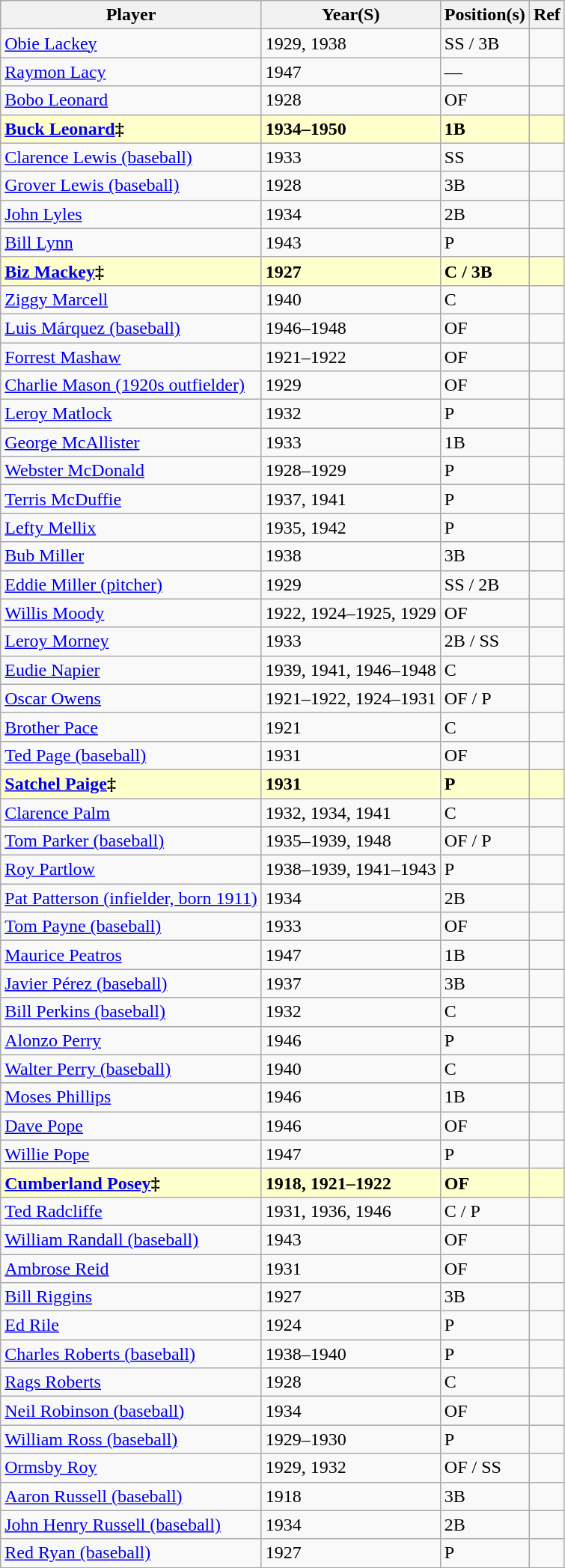<table class="wikitable">
<tr>
<th>Player</th>
<th>Year(S)</th>
<th>Position(s)</th>
<th>Ref</th>
</tr>
<tr>
<td><a href='#'>Obie Lackey</a></td>
<td>1929, 1938</td>
<td>SS / 3B</td>
<td></td>
</tr>
<tr>
<td><a href='#'>Raymon Lacy</a></td>
<td>1947</td>
<td>—</td>
<td></td>
</tr>
<tr>
<td><a href='#'>Bobo Leonard</a></td>
<td>1928</td>
<td>OF</td>
<td></td>
</tr>
<tr style="background:#FFFFCC;">
<td><strong><a href='#'>Buck Leonard</a>‡</strong></td>
<td><strong>1934–1950</strong></td>
<td><strong>1B</strong></td>
<td><strong></strong></td>
</tr>
<tr>
<td><a href='#'>Clarence Lewis (baseball)</a></td>
<td>1933</td>
<td>SS</td>
<td></td>
</tr>
<tr>
<td><a href='#'>Grover Lewis (baseball)</a></td>
<td>1928</td>
<td>3B</td>
<td></td>
</tr>
<tr>
<td><a href='#'>John Lyles</a></td>
<td>1934</td>
<td>2B</td>
<td></td>
</tr>
<tr>
<td><a href='#'>Bill Lynn</a></td>
<td>1943</td>
<td>P</td>
<td></td>
</tr>
<tr style="background:#FFFFCC;">
<td><strong><a href='#'>Biz Mackey</a>‡</strong></td>
<td><strong>1927</strong></td>
<td><strong>C / 3B</strong></td>
<td><strong></strong></td>
</tr>
<tr>
<td><a href='#'>Ziggy Marcell</a></td>
<td>1940</td>
<td>C</td>
<td></td>
</tr>
<tr>
<td><a href='#'>Luis Márquez (baseball)</a></td>
<td>1946–1948</td>
<td>OF</td>
<td></td>
</tr>
<tr>
<td><a href='#'>Forrest Mashaw</a></td>
<td>1921–1922</td>
<td>OF</td>
<td></td>
</tr>
<tr>
<td><a href='#'>Charlie Mason (1920s outfielder)</a></td>
<td>1929</td>
<td>OF</td>
<td></td>
</tr>
<tr>
<td><a href='#'>Leroy Matlock</a></td>
<td>1932</td>
<td>P</td>
<td></td>
</tr>
<tr>
<td><a href='#'>George McAllister</a></td>
<td>1933</td>
<td>1B</td>
<td></td>
</tr>
<tr>
<td><a href='#'>Webster McDonald</a></td>
<td>1928–1929</td>
<td>P</td>
<td></td>
</tr>
<tr>
<td><a href='#'>Terris McDuffie</a></td>
<td>1937, 1941</td>
<td>P</td>
<td></td>
</tr>
<tr>
<td><a href='#'>Lefty Mellix</a></td>
<td>1935, 1942</td>
<td>P</td>
<td></td>
</tr>
<tr>
<td><a href='#'>Bub Miller</a></td>
<td>1938</td>
<td>3B</td>
<td></td>
</tr>
<tr>
<td><a href='#'>Eddie Miller (pitcher)</a></td>
<td>1929</td>
<td>SS / 2B</td>
<td></td>
</tr>
<tr>
<td><a href='#'>Willis Moody</a></td>
<td>1922, 1924–1925, 1929</td>
<td>OF</td>
<td></td>
</tr>
<tr>
<td><a href='#'>Leroy Morney</a></td>
<td>1933</td>
<td>2B / SS</td>
<td></td>
</tr>
<tr>
<td><a href='#'>Eudie Napier</a></td>
<td>1939, 1941, 1946–1948</td>
<td>C</td>
<td></td>
</tr>
<tr>
<td><a href='#'>Oscar Owens</a></td>
<td>1921–1922, 1924–1931</td>
<td>OF / P</td>
<td></td>
</tr>
<tr>
<td><a href='#'>Brother Pace</a></td>
<td>1921</td>
<td>C</td>
<td></td>
</tr>
<tr>
<td><a href='#'>Ted Page (baseball)</a></td>
<td>1931</td>
<td>OF</td>
<td></td>
</tr>
<tr style="background:#FFFFCC;">
<td><strong><a href='#'>Satchel Paige</a>‡</strong></td>
<td><strong>1931</strong></td>
<td><strong>P</strong></td>
<td><strong></strong></td>
</tr>
<tr>
<td><a href='#'>Clarence Palm</a></td>
<td>1932, 1934, 1941</td>
<td>C</td>
<td></td>
</tr>
<tr>
<td><a href='#'>Tom Parker (baseball)</a></td>
<td>1935–1939, 1948</td>
<td>OF / P</td>
<td></td>
</tr>
<tr>
<td><a href='#'>Roy Partlow</a></td>
<td>1938–1939, 1941–1943</td>
<td>P</td>
<td></td>
</tr>
<tr>
<td><a href='#'>Pat Patterson (infielder, born 1911)</a></td>
<td>1934</td>
<td>2B</td>
<td></td>
</tr>
<tr>
<td><a href='#'>Tom Payne (baseball)</a></td>
<td>1933</td>
<td>OF</td>
<td></td>
</tr>
<tr>
<td><a href='#'>Maurice Peatros</a></td>
<td>1947</td>
<td>1B</td>
<td></td>
</tr>
<tr>
<td><a href='#'>Javier Pérez (baseball)</a></td>
<td>1937</td>
<td>3B</td>
<td></td>
</tr>
<tr>
<td><a href='#'>Bill Perkins (baseball)</a></td>
<td>1932</td>
<td>C</td>
<td></td>
</tr>
<tr>
<td><a href='#'>Alonzo Perry</a></td>
<td>1946</td>
<td>P</td>
<td></td>
</tr>
<tr>
<td><a href='#'>Walter Perry (baseball)</a></td>
<td>1940</td>
<td>C</td>
<td></td>
</tr>
<tr>
<td><a href='#'>Moses Phillips</a></td>
<td>1946</td>
<td>1B</td>
<td></td>
</tr>
<tr>
<td><a href='#'>Dave Pope</a></td>
<td>1946</td>
<td>OF</td>
<td></td>
</tr>
<tr>
<td><a href='#'>Willie Pope</a></td>
<td>1947</td>
<td>P</td>
<td></td>
</tr>
<tr style="background:#FFFFCC;">
<td><strong><a href='#'>Cumberland Posey</a>‡</strong></td>
<td><strong>1918, 1921–1922</strong></td>
<td><strong>OF</strong></td>
<td><strong></strong></td>
</tr>
<tr>
<td><a href='#'>Ted Radcliffe</a></td>
<td>1931, 1936, 1946</td>
<td>C / P</td>
<td></td>
</tr>
<tr>
<td><a href='#'>William Randall (baseball)</a></td>
<td>1943</td>
<td>OF</td>
<td></td>
</tr>
<tr>
<td><a href='#'>Ambrose Reid</a></td>
<td>1931</td>
<td>OF</td>
<td></td>
</tr>
<tr>
<td><a href='#'>Bill Riggins</a></td>
<td>1927</td>
<td>3B</td>
<td></td>
</tr>
<tr>
<td><a href='#'>Ed Rile</a></td>
<td>1924</td>
<td>P</td>
<td></td>
</tr>
<tr>
<td><a href='#'>Charles Roberts (baseball)</a></td>
<td>1938–1940</td>
<td>P</td>
<td></td>
</tr>
<tr>
<td><a href='#'>Rags Roberts</a></td>
<td>1928</td>
<td>C</td>
<td></td>
</tr>
<tr>
<td><a href='#'>Neil Robinson (baseball)</a></td>
<td>1934</td>
<td>OF</td>
<td></td>
</tr>
<tr>
<td><a href='#'>William Ross (baseball)</a></td>
<td>1929–1930</td>
<td>P</td>
<td></td>
</tr>
<tr>
<td><a href='#'>Ormsby Roy</a></td>
<td>1929, 1932</td>
<td>OF / SS</td>
<td></td>
</tr>
<tr>
<td><a href='#'>Aaron Russell (baseball)</a></td>
<td>1918</td>
<td>3B</td>
<td></td>
</tr>
<tr>
<td><a href='#'>John Henry Russell (baseball)</a></td>
<td>1934</td>
<td>2B</td>
<td></td>
</tr>
<tr>
<td><a href='#'>Red Ryan (baseball)</a></td>
<td>1927</td>
<td>P</td>
<td></td>
</tr>
</table>
